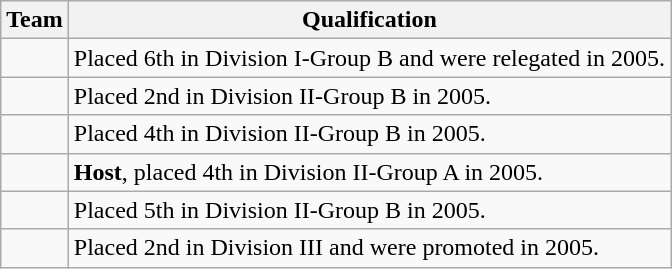<table class="wikitable">
<tr>
<th>Team</th>
<th>Qualification</th>
</tr>
<tr>
<td></td>
<td>Placed 6th in Division I-Group B and were relegated in 2005.</td>
</tr>
<tr>
<td></td>
<td>Placed 2nd in Division II-Group B in 2005.</td>
</tr>
<tr>
<td></td>
<td>Placed 4th in Division II-Group B in 2005.</td>
</tr>
<tr>
<td></td>
<td><strong>Host</strong>, placed 4th in Division II-Group A in 2005.</td>
</tr>
<tr>
<td></td>
<td>Placed 5th in Division II-Group B in 2005.</td>
</tr>
<tr>
<td></td>
<td>Placed 2nd in Division III and were promoted in 2005.</td>
</tr>
</table>
